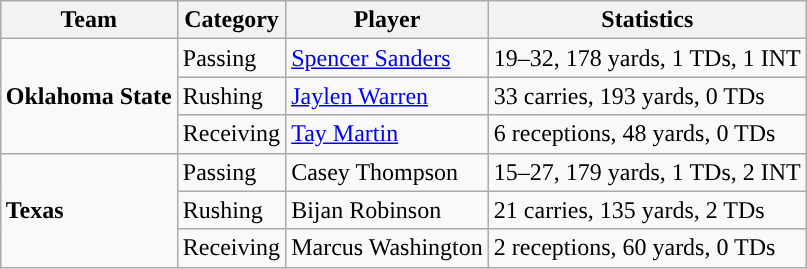<table class="wikitable" style="float: right;">
<tr>
<th>Team</th>
<th>Category</th>
<th>Player</th>
<th>Statistics</th>
</tr>
<tr>
<td rowspan=3><strong>Oklahoma State</strong></td>
<td>Passing</td>
<td><a href='#'>Spencer Sanders</a></td>
<td>19–32, 178 yards, 1 TDs, 1 INT</td>
</tr>
<tr>
<td>Rushing</td>
<td><a href='#'>Jaylen Warren</a></td>
<td>33 carries, 193 yards, 0 TDs</td>
</tr>
<tr>
<td>Receiving</td>
<td><a href='#'>Tay Martin</a></td>
<td>6 receptions, 48 yards, 0 TDs</td>
</tr>
<tr>
<td rowspan=3><strong>Texas</strong></td>
<td>Passing</td>
<td>Casey Thompson</td>
<td>15–27, 179 yards, 1 TDs, 2 INT</td>
</tr>
<tr>
<td>Rushing</td>
<td>Bijan Robinson</td>
<td>21 carries, 135 yards, 2 TDs</td>
</tr>
<tr>
<td>Receiving</td>
<td>Marcus Washington</td>
<td>2 receptions, 60 yards, 0 TDs</td>
</tr>
</table>
